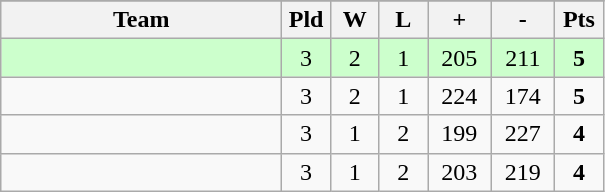<table class=wikitable>
<tr align=center>
</tr>
<tr>
<th width=180>Team</th>
<th width=25>Pld</th>
<th width=25>W</th>
<th width=25>L</th>
<th width=35>+</th>
<th width=35>-</th>
<th width=25>Pts</th>
</tr>
<tr align=center bgcolor="#ccffcc">
<td align=left></td>
<td>3</td>
<td>2</td>
<td>1</td>
<td>205</td>
<td>211</td>
<td><strong>5</strong></td>
</tr>
<tr align=center>
<td align=left></td>
<td>3</td>
<td>2</td>
<td>1</td>
<td>224</td>
<td>174</td>
<td><strong>5</strong></td>
</tr>
<tr align=center>
<td align=left></td>
<td>3</td>
<td>1</td>
<td>2</td>
<td>199</td>
<td>227</td>
<td><strong>4</strong></td>
</tr>
<tr align=center>
<td align=left></td>
<td>3</td>
<td>1</td>
<td>2</td>
<td>203</td>
<td>219</td>
<td><strong>4</strong></td>
</tr>
</table>
